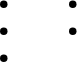<table border="0" cellpadding="2">
<tr valign="top">
<td><br><ul><li></li><li></li><li> <em></em></li></ul></td>
<td><br><ul><li></li><li></li></ul></td>
</tr>
</table>
